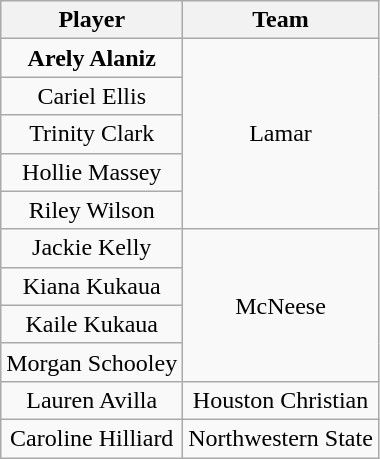<table class="wikitable" style="text-align: center;">
<tr>
<th>Player</th>
<th>Team</th>
</tr>
<tr>
<td><strong>Arely Alaniz</strong></td>
<td rowspan=5>Lamar</td>
</tr>
<tr>
<td>Cariel Ellis</td>
</tr>
<tr>
<td>Trinity Clark</td>
</tr>
<tr>
<td>Hollie Massey</td>
</tr>
<tr>
<td>Riley Wilson</td>
</tr>
<tr>
<td>Jackie Kelly</td>
<td rowspan=4>McNeese</td>
</tr>
<tr>
<td>Kiana Kukaua</td>
</tr>
<tr>
<td>Kaile Kukaua</td>
</tr>
<tr>
<td>Morgan Schooley</td>
</tr>
<tr>
<td>Lauren Avilla</td>
<td rowspan=1>Houston Christian</td>
</tr>
<tr>
<td>Caroline Hilliard</td>
<td>Northwestern State</td>
</tr>
</table>
